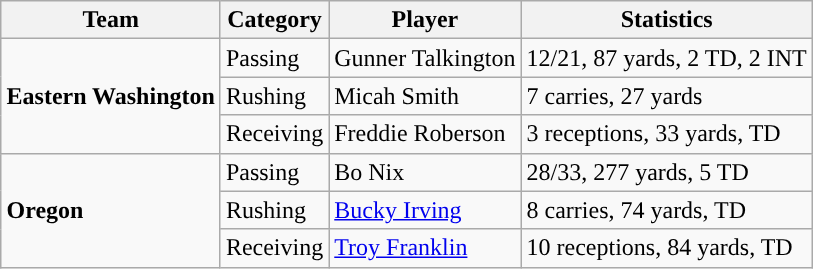<table class="wikitable" style="float: right;">
<tr>
<th>Team</th>
<th>Category</th>
<th>Player</th>
<th>Statistics</th>
</tr>
<tr>
<td rowspan=3><strong>Eastern Washington</strong></td>
<td>Passing</td>
<td>Gunner Talkington</td>
<td>12/21, 87 yards, 2 TD, 2 INT</td>
</tr>
<tr>
<td>Rushing</td>
<td>Micah Smith</td>
<td>7 carries, 27 yards</td>
</tr>
<tr>
<td>Receiving</td>
<td>Freddie Roberson</td>
<td>3 receptions, 33 yards, TD</td>
</tr>
<tr>
<td rowspan=3><strong>Oregon</strong></td>
<td>Passing</td>
<td>Bo Nix</td>
<td>28/33, 277 yards, 5 TD</td>
</tr>
<tr>
<td>Rushing</td>
<td><a href='#'>Bucky Irving</a></td>
<td>8 carries, 74 yards, TD</td>
</tr>
<tr>
<td>Receiving</td>
<td><a href='#'>Troy Franklin</a></td>
<td>10 receptions, 84 yards, TD</td>
</tr>
</table>
